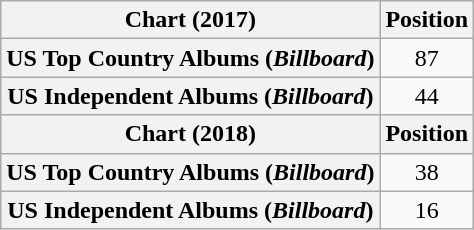<table class="wikitable plainrowheaders" style="text-align:center">
<tr>
<th scope="col">Chart (2017)</th>
<th scope="col">Position</th>
</tr>
<tr>
<th scope="row">US Top Country Albums (<em>Billboard</em>)</th>
<td>87</td>
</tr>
<tr>
<th scope="row">US Independent Albums (<em>Billboard</em>)</th>
<td>44</td>
</tr>
<tr>
<th scope="col">Chart (2018)</th>
<th scope="col">Position</th>
</tr>
<tr>
<th scope="row">US Top Country Albums (<em>Billboard</em>)</th>
<td>38</td>
</tr>
<tr>
<th scope="row">US Independent Albums (<em>Billboard</em>)</th>
<td>16</td>
</tr>
</table>
